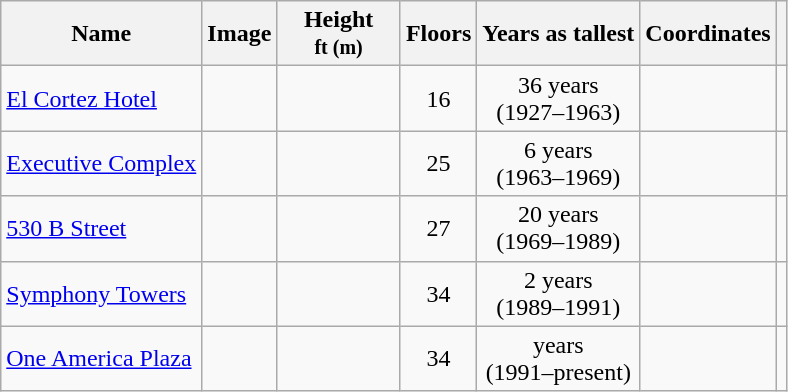<table class="wikitable sortable">
<tr>
<th scope=col>Name</th>
<th scope=col>Image</th>
<th scope=col width="75">Height<br><small>ft (m)</small></th>
<th scope=col>Floors</th>
<th scope=col>Years as tallest</th>
<th scope=col>Coordinates</th>
<th scope=col class="unsortable"></th>
</tr>
<tr>
<td><a href='#'>El Cortez Hotel</a></td>
<td></td>
<td align="center"></td>
<td align="center">16</td>
<td align="center">36 years <br>(1927–1963)</td>
<td align="center"></td>
<td align="center"></td>
</tr>
<tr>
<td><a href='#'>Executive Complex</a></td>
<td></td>
<td align="center"></td>
<td align="center">25</td>
<td align="center">6 years <br> (1963–1969)</td>
<td align="center"></td>
<td align="center"></td>
</tr>
<tr>
<td><a href='#'>530 B Street</a></td>
<td></td>
<td align="center"></td>
<td align="center">27</td>
<td align="center">20 years <br> (1969–1989)</td>
<td align="center"></td>
<td align="center"></td>
</tr>
<tr>
<td><a href='#'>Symphony Towers</a></td>
<td></td>
<td align="center"></td>
<td align="center">34</td>
<td align="center">2 years <br> (1989–1991)</td>
<td align="center"></td>
<td align="center"></td>
</tr>
<tr>
<td><a href='#'>One America Plaza</a></td>
<td></td>
<td align="center"></td>
<td align="center">34</td>
<td align="center"> years <br> (1991–present)</td>
<td align="center"></td>
<td align="center"></td>
</tr>
</table>
